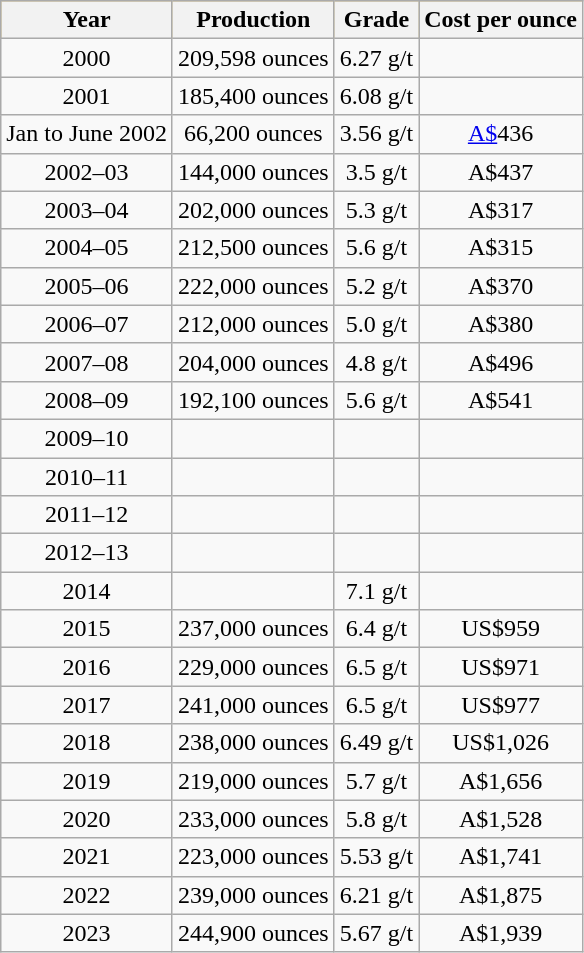<table class="wikitable">
<tr style="text-align:center; background:#daa520;">
<th>Year</th>
<th>Production</th>
<th>Grade</th>
<th>Cost per ounce</th>
</tr>
<tr style="text-align:center;">
<td>2000</td>
<td>209,598 ounces</td>
<td>6.27 g/t</td>
<td></td>
</tr>
<tr style="text-align:center;">
<td>2001</td>
<td>185,400 ounces</td>
<td>6.08 g/t</td>
<td></td>
</tr>
<tr style="text-align:center;">
<td>Jan to June 2002</td>
<td>66,200 ounces</td>
<td>3.56 g/t</td>
<td><a href='#'>A$</a>436</td>
</tr>
<tr style="text-align:center;">
<td>2002–03</td>
<td>144,000 ounces</td>
<td>3.5 g/t</td>
<td>A$437</td>
</tr>
<tr style="text-align:center;">
<td>2003–04</td>
<td>202,000 ounces</td>
<td>5.3 g/t</td>
<td>A$317</td>
</tr>
<tr style="text-align:center;">
<td>2004–05</td>
<td>212,500 ounces</td>
<td>5.6 g/t</td>
<td>A$315</td>
</tr>
<tr style="text-align:center;">
<td>2005–06</td>
<td>222,000 ounces</td>
<td>5.2 g/t</td>
<td>A$370</td>
</tr>
<tr style="text-align:center;">
<td>2006–07</td>
<td>212,000 ounces</td>
<td>5.0 g/t</td>
<td>A$380</td>
</tr>
<tr style="text-align:center;">
<td>2007–08</td>
<td>204,000 ounces</td>
<td>4.8 g/t</td>
<td>A$496</td>
</tr>
<tr style="text-align:center;">
<td>2008–09</td>
<td>192,100 ounces</td>
<td>5.6 g/t</td>
<td>A$541</td>
</tr>
<tr style="text-align:center;">
<td>2009–10</td>
<td></td>
<td></td>
<td></td>
</tr>
<tr style="text-align:center;">
<td>2010–11</td>
<td></td>
<td></td>
<td></td>
</tr>
<tr style="text-align:center;">
<td>2011–12</td>
<td></td>
<td></td>
<td></td>
</tr>
<tr style="text-align:center;">
<td>2012–13</td>
<td></td>
<td></td>
<td></td>
</tr>
<tr style="text-align:center;">
<td>2014</td>
<td></td>
<td>7.1 g/t</td>
<td></td>
</tr>
<tr style="text-align:center;">
<td>2015</td>
<td>237,000 ounces</td>
<td>6.4 g/t</td>
<td>US$959</td>
</tr>
<tr style="text-align:center;">
<td>2016</td>
<td>229,000 ounces</td>
<td>6.5 g/t</td>
<td>US$971</td>
</tr>
<tr style="text-align:center;">
<td>2017</td>
<td>241,000 ounces</td>
<td>6.5 g/t</td>
<td>US$977</td>
</tr>
<tr style="text-align:center;">
<td>2018</td>
<td>238,000 ounces</td>
<td>6.49 g/t</td>
<td>US$1,026</td>
</tr>
<tr style="text-align:center;">
<td>2019</td>
<td>219,000 ounces</td>
<td>5.7 g/t</td>
<td>A$1,656</td>
</tr>
<tr style="text-align:center;">
<td>2020</td>
<td>233,000 ounces</td>
<td>5.8 g/t</td>
<td>A$1,528</td>
</tr>
<tr style="text-align:center;">
<td>2021</td>
<td>223,000 ounces</td>
<td>5.53 g/t</td>
<td>A$1,741</td>
</tr>
<tr style="text-align:center;">
<td>2022</td>
<td>239,000 ounces</td>
<td>6.21 g/t</td>
<td>A$1,875</td>
</tr>
<tr style="text-align:center;">
<td>2023</td>
<td>244,900 ounces</td>
<td>5.67 g/t</td>
<td>A$1,939</td>
</tr>
</table>
